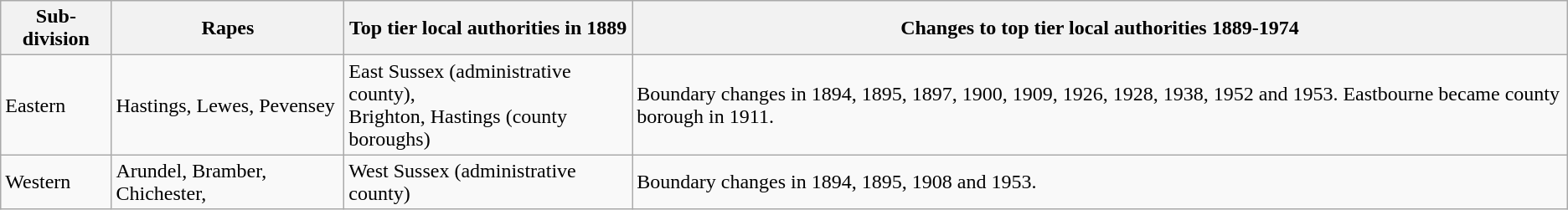<table class="wikitable">
<tr>
<th>Sub-division</th>
<th>Rapes</th>
<th>Top tier local authorities in 1889</th>
<th>Changes to top tier local authorities 1889-1974</th>
</tr>
<tr>
<td>Eastern</td>
<td>Hastings, Lewes, Pevensey</td>
<td>East Sussex (administrative county),<br>Brighton, Hastings (county boroughs)</td>
<td>Boundary changes in 1894, 1895, 1897, 1900, 1909, 1926, 1928, 1938, 1952 and 1953. Eastbourne became county borough in 1911.</td>
</tr>
<tr>
<td>Western</td>
<td>Arundel, Bramber, Chichester,</td>
<td>West Sussex (administrative county)</td>
<td>Boundary changes in 1894, 1895, 1908 and 1953.</td>
</tr>
</table>
